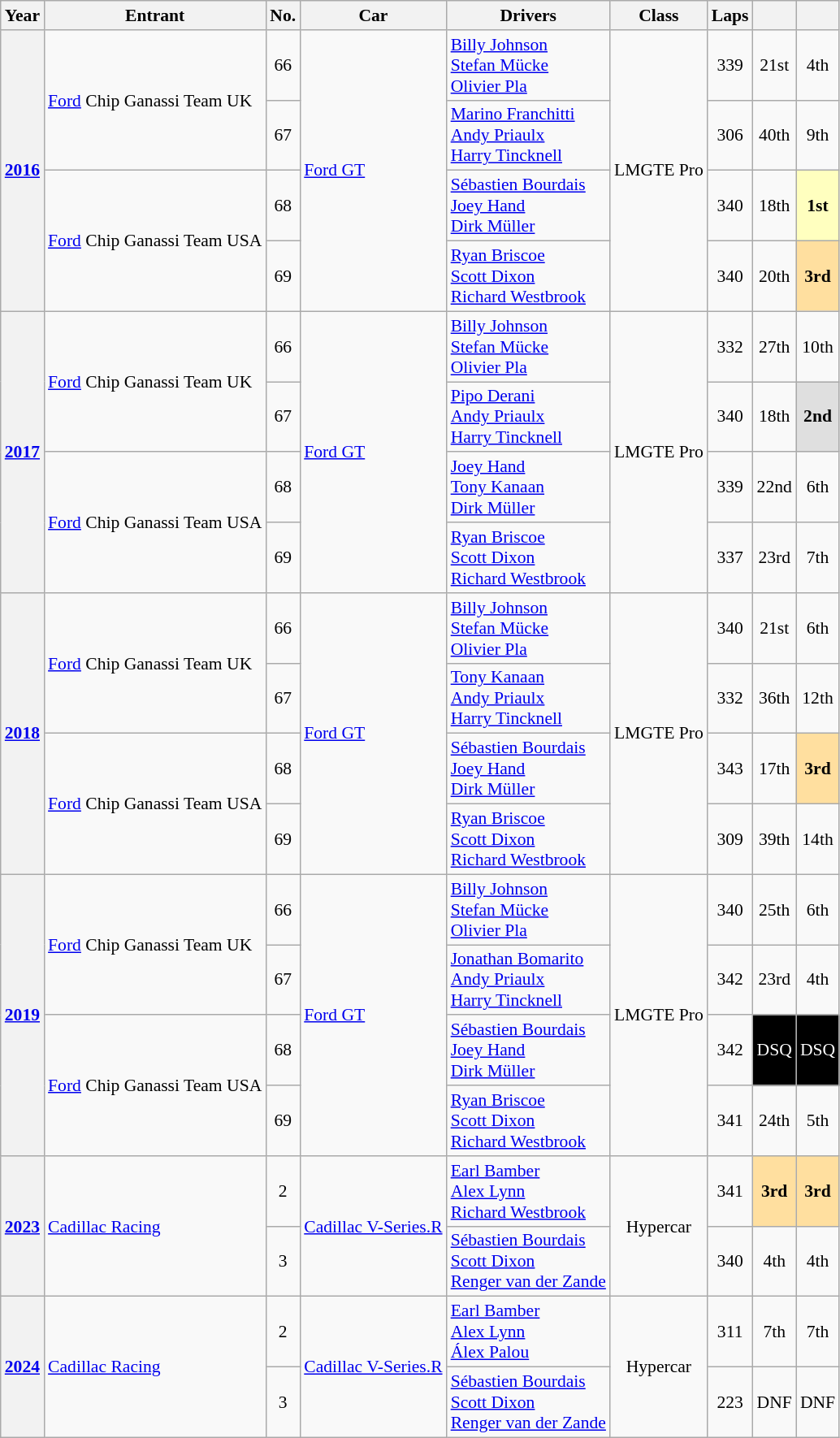<table class="wikitable" style="font-size:90%">
<tr>
<th>Year</th>
<th>Entrant</th>
<th>No.</th>
<th>Car</th>
<th>Drivers</th>
<th>Class</th>
<th>Laps</th>
<th></th>
<th></th>
</tr>
<tr align="center">
<th rowspan=4><a href='#'>2016</a></th>
<td rowspan=2 align=left> <a href='#'>Ford</a> Chip Ganassi Team UK</td>
<td>66</td>
<td rowspan=4 align=left><a href='#'>Ford GT</a></td>
<td align=left> <a href='#'>Billy Johnson</a><br> <a href='#'>Stefan Mücke</a><br> <a href='#'>Olivier Pla</a></td>
<td rowspan=4>LMGTE Pro</td>
<td>339</td>
<td>21st</td>
<td>4th</td>
</tr>
<tr align="center">
<td>67</td>
<td align=left> <a href='#'>Marino Franchitti</a><br> <a href='#'>Andy Priaulx</a><br> <a href='#'>Harry Tincknell</a></td>
<td>306</td>
<td>40th</td>
<td>9th</td>
</tr>
<tr align="center">
<td rowspan=2 align=left> <a href='#'>Ford</a> Chip Ganassi Team USA</td>
<td>68</td>
<td align=left> <a href='#'>Sébastien Bourdais</a><br> <a href='#'>Joey Hand</a><br> <a href='#'>Dirk Müller</a></td>
<td>340</td>
<td>18th</td>
<td style="background:#FFFFBF;"><strong>1st</strong></td>
</tr>
<tr align="center">
<td>69</td>
<td align=left> <a href='#'>Ryan Briscoe</a><br> <a href='#'>Scott Dixon</a><br> <a href='#'>Richard Westbrook</a></td>
<td>340</td>
<td>20th</td>
<td style="background:#FFDF9F;"><strong>3rd</strong></td>
</tr>
<tr align="center">
<th rowspan=4><a href='#'>2017</a></th>
<td rowspan=2 align=left> <a href='#'>Ford</a> Chip Ganassi Team UK</td>
<td>66</td>
<td rowspan=4 align=left><a href='#'>Ford GT</a></td>
<td align=left> <a href='#'>Billy Johnson</a><br> <a href='#'>Stefan Mücke</a><br> <a href='#'>Olivier Pla</a></td>
<td rowspan=4>LMGTE Pro</td>
<td>332</td>
<td>27th</td>
<td>10th</td>
</tr>
<tr align="center">
<td>67</td>
<td align=left> <a href='#'>Pipo Derani</a><br> <a href='#'>Andy Priaulx</a><br> <a href='#'>Harry Tincknell</a></td>
<td>340</td>
<td>18th</td>
<td style="background:#DFDFDF;"><strong>2nd</strong></td>
</tr>
<tr align="center">
<td rowspan=2 align=left> <a href='#'>Ford</a> Chip Ganassi Team USA</td>
<td>68</td>
<td align=left> <a href='#'>Joey Hand</a><br> <a href='#'>Tony Kanaan</a><br> <a href='#'>Dirk Müller</a></td>
<td>339</td>
<td>22nd</td>
<td>6th</td>
</tr>
<tr align="center">
<td>69</td>
<td align=left> <a href='#'>Ryan Briscoe</a><br> <a href='#'>Scott Dixon</a><br> <a href='#'>Richard Westbrook</a></td>
<td>337</td>
<td>23rd</td>
<td>7th</td>
</tr>
<tr align="center">
<th rowspan=4><a href='#'>2018</a></th>
<td rowspan=2 align=left> <a href='#'>Ford</a> Chip Ganassi Team UK</td>
<td>66</td>
<td rowspan=4 align=left><a href='#'>Ford GT</a></td>
<td align=left> <a href='#'>Billy Johnson</a><br> <a href='#'>Stefan Mücke</a><br> <a href='#'>Olivier Pla</a></td>
<td rowspan=4>LMGTE Pro</td>
<td>340</td>
<td>21st</td>
<td>6th</td>
</tr>
<tr align="center">
<td>67</td>
<td align=left> <a href='#'>Tony Kanaan</a><br> <a href='#'>Andy Priaulx</a><br> <a href='#'>Harry Tincknell</a></td>
<td>332</td>
<td>36th</td>
<td>12th</td>
</tr>
<tr align="center">
<td rowspan=2 align=left> <a href='#'>Ford</a> Chip Ganassi Team USA</td>
<td>68</td>
<td align=left> <a href='#'>Sébastien Bourdais</a><br> <a href='#'>Joey Hand</a><br> <a href='#'>Dirk Müller</a></td>
<td>343</td>
<td>17th</td>
<td style="background:#FFDF9F;"><strong>3rd</strong></td>
</tr>
<tr align="center">
<td>69</td>
<td align=left> <a href='#'>Ryan Briscoe</a><br> <a href='#'>Scott Dixon</a><br> <a href='#'>Richard Westbrook</a></td>
<td>309</td>
<td>39th</td>
<td>14th</td>
</tr>
<tr align="center">
<th rowspan=4><a href='#'>2019</a></th>
<td rowspan=2 align=left> <a href='#'>Ford</a> Chip Ganassi Team UK</td>
<td>66</td>
<td rowspan=4 align=left><a href='#'>Ford GT</a></td>
<td align=left> <a href='#'>Billy Johnson</a><br> <a href='#'>Stefan Mücke</a><br> <a href='#'>Olivier Pla</a></td>
<td rowspan=4>LMGTE Pro</td>
<td>340</td>
<td>25th</td>
<td>6th</td>
</tr>
<tr align="center">
<td>67</td>
<td align=left> <a href='#'>Jonathan Bomarito</a><br> <a href='#'>Andy Priaulx</a><br> <a href='#'>Harry Tincknell</a></td>
<td>342</td>
<td>23rd</td>
<td>4th</td>
</tr>
<tr align="center">
<td rowspan=2 align=left> <a href='#'>Ford</a> Chip Ganassi Team USA</td>
<td>68</td>
<td align=left> <a href='#'>Sébastien Bourdais</a><br> <a href='#'>Joey Hand</a><br> <a href='#'>Dirk Müller</a></td>
<td>342</td>
<td style="background:#000000; color:white">DSQ</td>
<td style="background:#000000; color:white">DSQ</td>
</tr>
<tr align="center">
<td>69</td>
<td align=left> <a href='#'>Ryan Briscoe</a><br> <a href='#'>Scott Dixon</a><br> <a href='#'>Richard Westbrook</a></td>
<td>341</td>
<td>24th</td>
<td>5th</td>
</tr>
<tr align="center">
<th rowspan=2><a href='#'>2023</a></th>
<td rowspan=2 align=left> <a href='#'>Cadillac Racing</a></td>
<td>2</td>
<td rowspan=2 align=left><a href='#'>Cadillac V-Series.R</a></td>
<td align=left> <a href='#'>Earl Bamber</a><br> <a href='#'>Alex Lynn</a><br> <a href='#'>Richard Westbrook</a></td>
<td rowspan=2>Hypercar</td>
<td>341</td>
<td style="background:#FFDF9F;"><strong>3rd</strong></td>
<td style="background:#FFDF9F;"><strong>3rd</strong></td>
</tr>
<tr align="center">
<td>3</td>
<td align=left> <a href='#'>Sébastien Bourdais</a><br> <a href='#'>Scott Dixon</a><br> <a href='#'>Renger van der Zande</a></td>
<td>340</td>
<td>4th</td>
<td>4th</td>
</tr>
<tr align="center">
<th rowspan=2><a href='#'>2024</a></th>
<td rowspan=2 align=left> <a href='#'>Cadillac Racing</a></td>
<td>2</td>
<td rowspan=2 align=left><a href='#'>Cadillac V-Series.R</a></td>
<td align=left> <a href='#'>Earl Bamber</a><br> <a href='#'>Alex Lynn</a><br> <a href='#'>Álex Palou</a></td>
<td rowspan=2>Hypercar</td>
<td>311</td>
<td>7th</td>
<td>7th</td>
</tr>
<tr align="center">
<td>3</td>
<td align=left> <a href='#'>Sébastien Bourdais</a><br> <a href='#'>Scott Dixon</a><br> <a href='#'>Renger van der Zande</a></td>
<td>223</td>
<td>DNF</td>
<td>DNF</td>
</tr>
</table>
